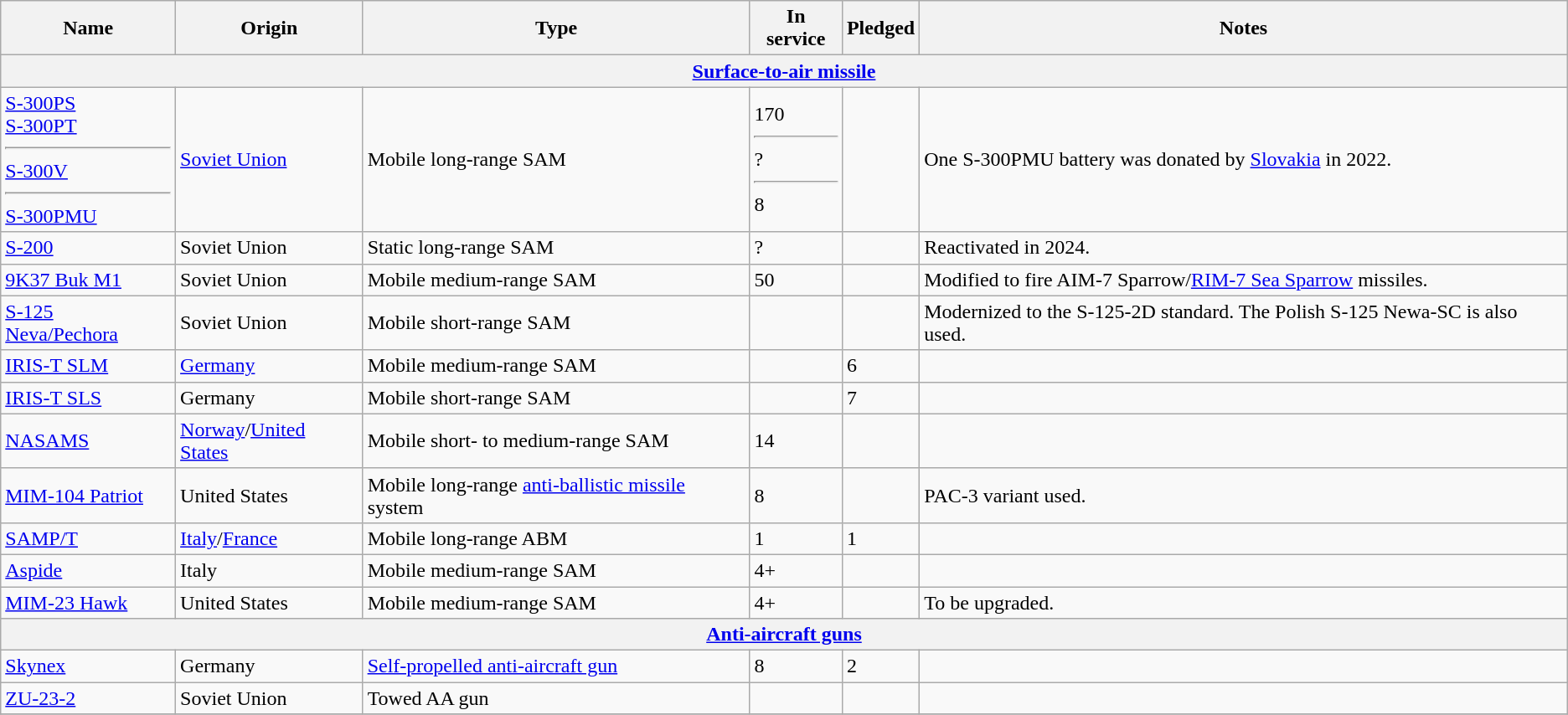<table class="wikitable">
<tr>
<th>Name</th>
<th>Origin</th>
<th>Type</th>
<th>In service</th>
<th>Pledged</th>
<th>Notes</th>
</tr>
<tr>
<th colspan="6"><a href='#'>Surface-to-air missile</a></th>
</tr>
<tr>
<td><a href='#'>S-300PS</a><br><a href='#'>S-300PT</a><hr><a href='#'>S-300V</a><hr><a href='#'>S-300PMU</a></td>
<td><a href='#'>Soviet Union</a></td>
<td>Mobile long-range SAM</td>
<td>170<hr>?<hr>8</td>
<td></td>
<td>One S-300PMU battery was donated by <a href='#'>Slovakia</a> in 2022.</td>
</tr>
<tr>
<td><a href='#'>S-200</a></td>
<td>Soviet Union</td>
<td>Static long-range SAM</td>
<td>?</td>
<td></td>
<td>Reactivated in 2024.</td>
</tr>
<tr>
<td><a href='#'>9K37 Buk M1</a></td>
<td>Soviet Union</td>
<td>Mobile medium-range SAM</td>
<td>50</td>
<td></td>
<td>Modified to fire AIM-7 Sparrow/<a href='#'>RIM-7 Sea Sparrow</a> missiles.</td>
</tr>
<tr>
<td><a href='#'>S-125 Neva/Pechora</a></td>
<td>Soviet Union</td>
<td>Mobile short-range SAM</td>
<td></td>
<td></td>
<td>Modernized to the S-125-2D standard. The Polish S-125 Newa-SC is also used.</td>
</tr>
<tr>
<td><a href='#'>IRIS-T SLM</a></td>
<td><a href='#'>Germany</a></td>
<td>Mobile medium-range SAM</td>
<td></td>
<td>6</td>
<td></td>
</tr>
<tr>
<td><a href='#'>IRIS-T SLS</a></td>
<td>Germany</td>
<td>Mobile short-range SAM</td>
<td></td>
<td>7</td>
<td></td>
</tr>
<tr>
<td><a href='#'>NASAMS</a></td>
<td><a href='#'>Norway</a>/<a href='#'>United States</a></td>
<td>Mobile short- to medium-range SAM</td>
<td>14</td>
<td></td>
<td></td>
</tr>
<tr>
<td><a href='#'>MIM-104 Patriot</a></td>
<td>United States</td>
<td>Mobile long-range <a href='#'>anti-ballistic missile</a> system</td>
<td>8</td>
<td></td>
<td>PAC-3 variant used.</td>
</tr>
<tr>
<td><a href='#'>SAMP/T</a></td>
<td><a href='#'>Italy</a>/<a href='#'>France</a></td>
<td>Mobile long-range ABM</td>
<td>1</td>
<td>1</td>
<td></td>
</tr>
<tr>
<td><a href='#'>Aspide</a></td>
<td>Italy</td>
<td>Mobile medium-range SAM</td>
<td>4+</td>
<td></td>
<td></td>
</tr>
<tr>
<td><a href='#'>MIM-23 Hawk</a></td>
<td>United States</td>
<td>Mobile medium-range SAM</td>
<td>4+</td>
<td></td>
<td>To be upgraded.</td>
</tr>
<tr>
<th colspan="6"><a href='#'>Anti-aircraft guns</a></th>
</tr>
<tr>
<td><a href='#'>Skynex</a></td>
<td>Germany</td>
<td><a href='#'>Self-propelled anti-aircraft gun</a></td>
<td>8</td>
<td>2</td>
<td></td>
</tr>
<tr>
<td><a href='#'>ZU-23-2</a></td>
<td>Soviet Union</td>
<td>Towed AA gun</td>
<td></td>
<td></td>
<td></td>
</tr>
<tr>
</tr>
</table>
